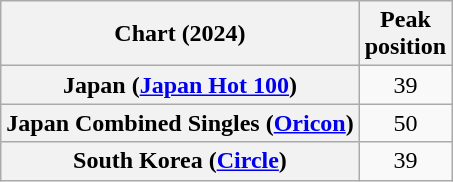<table class="wikitable plainrowheaders sortable" style="text-align:center">
<tr>
<th scope="col">Chart (2024)</th>
<th scope="col">Peak<br>position</th>
</tr>
<tr>
<th scope="row">Japan (<a href='#'>Japan Hot 100</a>)</th>
<td>39</td>
</tr>
<tr>
<th scope="row">Japan Combined Singles (<a href='#'>Oricon</a>)</th>
<td>50</td>
</tr>
<tr>
<th scope="row">South Korea (<a href='#'>Circle</a>)</th>
<td>39</td>
</tr>
</table>
